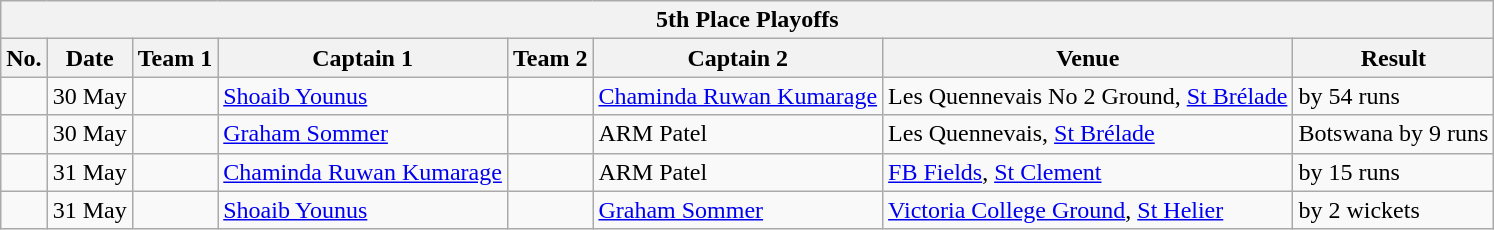<table class="wikitable">
<tr>
<th colspan="8">5th Place Playoffs</th>
</tr>
<tr>
<th>No.</th>
<th>Date</th>
<th>Team 1</th>
<th>Captain 1</th>
<th>Team 2</th>
<th>Captain 2</th>
<th>Venue</th>
<th>Result</th>
</tr>
<tr>
<td> </td>
<td>30 May</td>
<td></td>
<td><a href='#'>Shoaib Younus</a></td>
<td></td>
<td><a href='#'>Chaminda Ruwan Kumarage</a></td>
<td>Les Quennevais No 2 Ground, <a href='#'>St Brélade</a></td>
<td> by 54 runs</td>
</tr>
<tr>
<td> </td>
<td>30 May</td>
<td></td>
<td><a href='#'>Graham Sommer</a></td>
<td></td>
<td>ARM Patel</td>
<td>Les Quennevais, <a href='#'>St Brélade</a></td>
<td>Botswana by 9 runs</td>
</tr>
<tr>
<td> </td>
<td>31 May</td>
<td></td>
<td><a href='#'>Chaminda Ruwan Kumarage</a></td>
<td></td>
<td>ARM Patel</td>
<td><a href='#'>FB Fields</a>, <a href='#'>St Clement</a></td>
<td> by 15 runs</td>
</tr>
<tr>
<td> </td>
<td>31 May</td>
<td></td>
<td><a href='#'>Shoaib Younus</a></td>
<td></td>
<td><a href='#'>Graham Sommer</a></td>
<td><a href='#'>Victoria College Ground</a>, <a href='#'>St Helier</a></td>
<td> by 2 wickets</td>
</tr>
</table>
